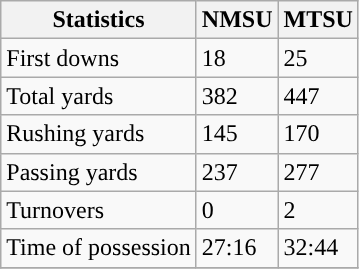<table class="wikitable" style="float: left;">
<tr>
<th>Statistics</th>
<th>NMSU</th>
<th>MTSU</th>
</tr>
<tr>
<td>First downs</td>
<td>18</td>
<td>25</td>
</tr>
<tr>
<td>Total yards</td>
<td>382</td>
<td>447</td>
</tr>
<tr>
<td>Rushing yards</td>
<td>145</td>
<td>170</td>
</tr>
<tr>
<td>Passing yards</td>
<td>237</td>
<td>277</td>
</tr>
<tr>
<td>Turnovers</td>
<td>0</td>
<td>2</td>
</tr>
<tr>
<td>Time of possession</td>
<td>27:16</td>
<td>32:44</td>
</tr>
<tr>
</tr>
</table>
